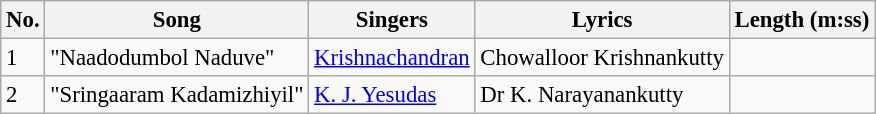<table class="wikitable" style="font-size:95%;">
<tr>
<th>No.</th>
<th>Song</th>
<th>Singers</th>
<th>Lyrics</th>
<th>Length (m:ss)</th>
</tr>
<tr>
<td>1</td>
<td>"Naadodumbol Naduve"</td>
<td><a href='#'>Krishnachandran</a></td>
<td>Chowalloor Krishnankutty</td>
<td></td>
</tr>
<tr>
<td>2</td>
<td>"Sringaaram Kadamizhiyil"</td>
<td><a href='#'>K. J. Yesudas</a></td>
<td>Dr K. Narayanankutty</td>
<td></td>
</tr>
</table>
